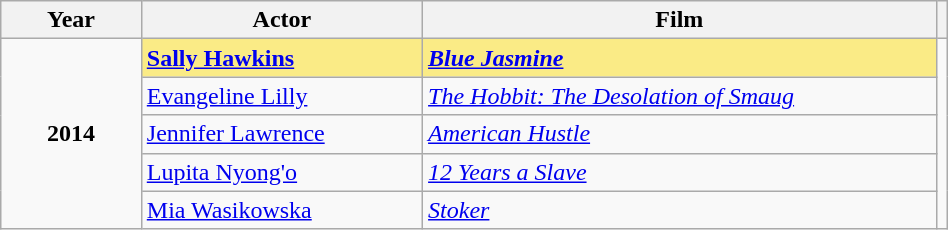<table class="wikitable" width="50%">
<tr>
<th width="15%">Year</th>
<th width="30%">Actor</th>
<th width="60%">Film</th>
<th width="2%"></th>
</tr>
<tr>
<td rowspan="5" style="text-align:center"><strong>2014<br> </strong></td>
<td style="background:#FAEB86"><strong><a href='#'>Sally Hawkins</a></strong></td>
<td style="background:#FAEB86"><strong><em><a href='#'>Blue Jasmine</a></em></strong></td>
<td rowspan="5" style="text-align:center"></td>
</tr>
<tr>
<td><a href='#'>Evangeline Lilly</a></td>
<td><em><a href='#'>The Hobbit: The Desolation of Smaug</a></em></td>
</tr>
<tr>
<td><a href='#'>Jennifer Lawrence</a></td>
<td><em><a href='#'>American Hustle</a></em></td>
</tr>
<tr>
<td><a href='#'>Lupita Nyong'o</a></td>
<td><em><a href='#'>12 Years a Slave</a></em></td>
</tr>
<tr>
<td><a href='#'>Mia Wasikowska</a></td>
<td><em><a href='#'>Stoker</a></em></td>
</tr>
</table>
